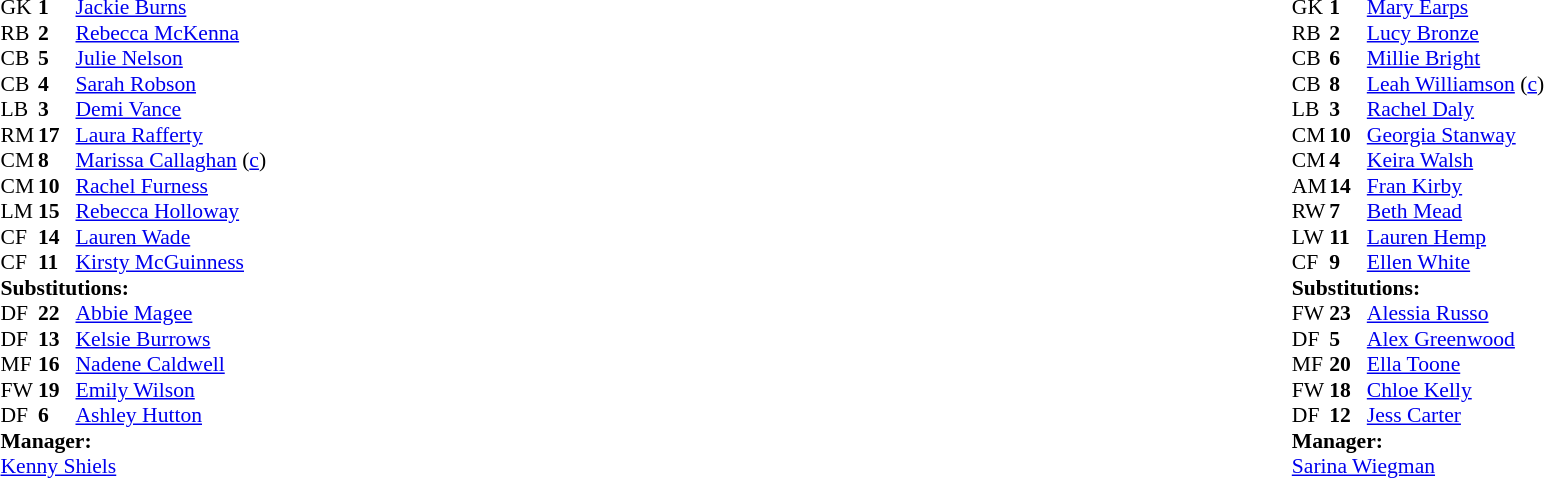<table width="100%">
<tr>
<td valign="top" width="40%"><br><table style="font-size:90%" cellspacing="0" cellpadding="0">
<tr>
<th width=25></th>
<th width=25></th>
</tr>
<tr>
<td>GK</td>
<td><strong>1</strong></td>
<td><a href='#'>Jackie Burns</a></td>
</tr>
<tr>
<td>RB</td>
<td><strong>2</strong></td>
<td><a href='#'>Rebecca McKenna</a></td>
</tr>
<tr>
<td>CB</td>
<td><strong>5</strong></td>
<td><a href='#'>Julie Nelson</a></td>
<td></td>
<td></td>
</tr>
<tr>
<td>CB</td>
<td><strong>4</strong></td>
<td><a href='#'>Sarah Robson</a></td>
</tr>
<tr>
<td>LB</td>
<td><strong>3</strong></td>
<td><a href='#'>Demi Vance</a></td>
</tr>
<tr>
<td>RM</td>
<td><strong>17</strong></td>
<td><a href='#'>Laura Rafferty</a></td>
<td></td>
<td></td>
</tr>
<tr>
<td>CM</td>
<td><strong>8</strong></td>
<td><a href='#'>Marissa Callaghan</a> (<a href='#'>c</a>)</td>
<td></td>
<td></td>
</tr>
<tr>
<td>CM</td>
<td><strong>10</strong></td>
<td><a href='#'>Rachel Furness</a></td>
<td></td>
<td></td>
</tr>
<tr>
<td>LM</td>
<td><strong>15</strong></td>
<td><a href='#'>Rebecca Holloway</a></td>
<td></td>
<td></td>
</tr>
<tr>
<td>CF</td>
<td><strong>14</strong></td>
<td><a href='#'>Lauren Wade</a></td>
</tr>
<tr>
<td>CF</td>
<td><strong>11</strong></td>
<td><a href='#'>Kirsty McGuinness</a></td>
</tr>
<tr>
<td colspan=3><strong>Substitutions:</strong></td>
</tr>
<tr>
<td>DF</td>
<td><strong>22</strong></td>
<td><a href='#'>Abbie Magee</a></td>
<td></td>
<td></td>
</tr>
<tr>
<td>DF</td>
<td><strong>13</strong></td>
<td><a href='#'>Kelsie Burrows</a></td>
<td></td>
<td></td>
</tr>
<tr>
<td>MF</td>
<td><strong>16</strong></td>
<td><a href='#'>Nadene Caldwell</a></td>
<td></td>
<td></td>
</tr>
<tr>
<td>FW</td>
<td><strong>19</strong></td>
<td><a href='#'>Emily Wilson</a></td>
<td></td>
<td></td>
</tr>
<tr>
<td>DF</td>
<td><strong>6</strong></td>
<td><a href='#'>Ashley Hutton</a></td>
<td></td>
<td></td>
</tr>
<tr>
<td colspan=3><strong>Manager:</strong></td>
</tr>
<tr>
<td colspan=3><a href='#'>Kenny Shiels</a></td>
</tr>
</table>
</td>
<td valign="top"></td>
<td valign="top" width="50%"><br><table style="font-size:90%; margin:auto" cellspacing="0" cellpadding="0">
<tr>
<th width=25></th>
<th width=25></th>
</tr>
<tr>
<td>GK</td>
<td><strong>1</strong></td>
<td><a href='#'>Mary Earps</a></td>
</tr>
<tr>
<td>RB</td>
<td><strong>2</strong></td>
<td><a href='#'>Lucy Bronze</a></td>
<td></td>
<td></td>
</tr>
<tr>
<td>CB</td>
<td><strong>6</strong></td>
<td><a href='#'>Millie Bright</a></td>
<td></td>
<td></td>
</tr>
<tr>
<td>CB</td>
<td><strong>8</strong></td>
<td><a href='#'>Leah Williamson</a> (<a href='#'>c</a>)</td>
</tr>
<tr>
<td>LB</td>
<td><strong>3</strong></td>
<td><a href='#'>Rachel Daly</a></td>
</tr>
<tr>
<td>CM</td>
<td><strong>10</strong></td>
<td><a href='#'>Georgia Stanway</a></td>
<td></td>
<td></td>
</tr>
<tr>
<td>CM</td>
<td><strong>4</strong></td>
<td><a href='#'>Keira Walsh</a></td>
</tr>
<tr>
<td>AM</td>
<td><strong>14</strong></td>
<td><a href='#'>Fran Kirby</a></td>
</tr>
<tr>
<td>RW</td>
<td><strong>7</strong></td>
<td><a href='#'>Beth Mead</a></td>
</tr>
<tr>
<td>LW</td>
<td><strong>11</strong></td>
<td><a href='#'>Lauren Hemp</a></td>
<td></td>
<td></td>
</tr>
<tr>
<td>CF</td>
<td><strong>9</strong></td>
<td><a href='#'>Ellen White</a></td>
<td></td>
<td></td>
</tr>
<tr>
<td colspan=3><strong>Substitutions:</strong></td>
</tr>
<tr>
<td>FW</td>
<td><strong>23</strong></td>
<td><a href='#'>Alessia Russo</a></td>
<td></td>
<td></td>
</tr>
<tr>
<td>DF</td>
<td><strong>5</strong></td>
<td><a href='#'>Alex Greenwood</a></td>
<td></td>
<td></td>
</tr>
<tr>
<td>MF</td>
<td><strong>20</strong></td>
<td><a href='#'>Ella Toone</a></td>
<td></td>
<td></td>
</tr>
<tr>
<td>FW</td>
<td><strong>18</strong></td>
<td><a href='#'>Chloe Kelly</a></td>
<td></td>
<td></td>
</tr>
<tr>
<td>DF</td>
<td><strong>12</strong></td>
<td><a href='#'>Jess Carter</a></td>
<td></td>
<td></td>
</tr>
<tr>
<td colspan=3><strong>Manager:</strong></td>
</tr>
<tr>
<td colspan=3> <a href='#'>Sarina Wiegman</a></td>
</tr>
</table>
</td>
</tr>
</table>
